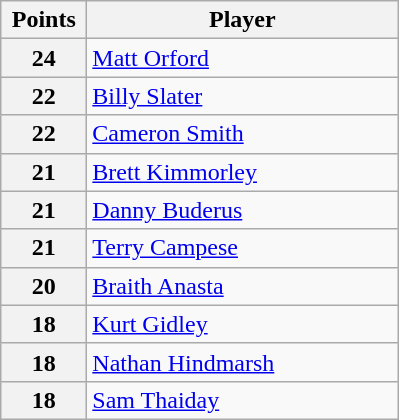<table class="wikitable" style="text-align:left;">
<tr>
<th width=50>Points</th>
<th width=200>Player</th>
</tr>
<tr>
<th>24</th>
<td> <a href='#'>Matt Orford</a></td>
</tr>
<tr>
<th>22</th>
<td> <a href='#'>Billy Slater</a></td>
</tr>
<tr>
<th>22</th>
<td> <a href='#'>Cameron Smith</a></td>
</tr>
<tr>
<th>21</th>
<td> <a href='#'>Brett Kimmorley</a></td>
</tr>
<tr>
<th>21</th>
<td> <a href='#'>Danny Buderus</a></td>
</tr>
<tr>
<th>21</th>
<td> <a href='#'>Terry Campese</a></td>
</tr>
<tr>
<th>20</th>
<td> <a href='#'>Braith Anasta</a></td>
</tr>
<tr>
<th>18</th>
<td> <a href='#'>Kurt Gidley</a></td>
</tr>
<tr>
<th>18</th>
<td> <a href='#'>Nathan Hindmarsh</a></td>
</tr>
<tr>
<th>18</th>
<td> <a href='#'>Sam Thaiday</a></td>
</tr>
</table>
